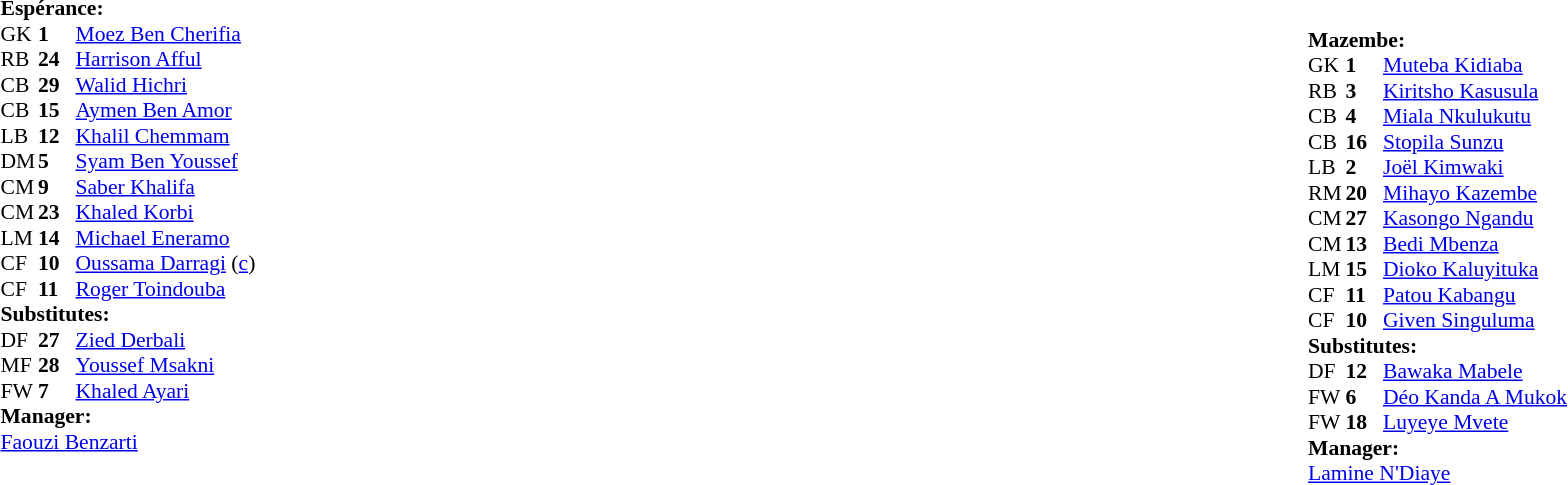<table width="100%">
<tr>
<td valign="top" width="52%"><br><table style="font-size: 90%" cellspacing="0" cellpadding="0">
<tr>
<td colspan="4"><strong>Espérance:</strong></td>
</tr>
<tr>
<th width=25></th>
<th width=25></th>
</tr>
<tr>
<td>GK</td>
<td><strong>1</strong></td>
<td> <a href='#'>Moez Ben Cherifia</a></td>
</tr>
<tr>
<td>RB</td>
<td><strong>24</strong></td>
<td> <a href='#'>Harrison Afful</a></td>
<td></td>
</tr>
<tr>
<td>CB</td>
<td><strong>29</strong></td>
<td> <a href='#'>Walid Hichri</a></td>
</tr>
<tr>
<td>CB</td>
<td><strong>15</strong></td>
<td> <a href='#'>Aymen Ben Amor</a></td>
<td></td>
</tr>
<tr>
<td>LB</td>
<td><strong>12</strong></td>
<td> <a href='#'>Khalil Chemmam</a></td>
<td></td>
<td></td>
</tr>
<tr>
<td>DM</td>
<td><strong>5</strong></td>
<td> <a href='#'>Syam Ben Youssef</a></td>
</tr>
<tr>
<td>CM</td>
<td><strong>9</strong></td>
<td> <a href='#'>Saber Khalifa</a></td>
<td></td>
<td></td>
</tr>
<tr>
<td>CM</td>
<td><strong>23</strong></td>
<td> <a href='#'>Khaled Korbi</a></td>
<td></td>
</tr>
<tr>
<td>LM</td>
<td><strong>14</strong></td>
<td> <a href='#'>Michael Eneramo</a></td>
</tr>
<tr>
<td>CF</td>
<td><strong>10</strong></td>
<td> <a href='#'>Oussama Darragi</a> (<a href='#'>c</a>)</td>
</tr>
<tr>
<td>CF</td>
<td><strong>11</strong></td>
<td> <a href='#'>Roger Toindouba</a></td>
<td></td>
<td></td>
</tr>
<tr>
<td colspan=3><strong>Substitutes:</strong></td>
</tr>
<tr>
<td>DF</td>
<td><strong>27</strong></td>
<td> <a href='#'>Zied Derbali</a></td>
<td></td>
<td></td>
</tr>
<tr>
<td>MF</td>
<td><strong>28</strong></td>
<td> <a href='#'>Youssef Msakni</a></td>
<td></td>
<td></td>
</tr>
<tr>
<td>FW</td>
<td><strong>7</strong></td>
<td> <a href='#'>Khaled Ayari</a></td>
<td></td>
<td></td>
</tr>
<tr>
<td colspan=3><strong>Manager:</strong></td>
</tr>
<tr>
<td colspan=4> <a href='#'>Faouzi Benzarti</a></td>
</tr>
</table>
</td>
<td valign="top" align="center"></td>
<td valign="top" width="50%"><br><table width="100%">
<tr>
<td valign="top" width="52%"><br><table style="font-size: 90%" cellspacing="0" cellpadding="0" align=center>
<tr>
<td colspan="4"><strong>Mazembe:</strong></td>
</tr>
<tr>
<th width=25></th>
<th width=25></th>
</tr>
<tr>
<td>GK</td>
<td><strong>1</strong></td>
<td> <a href='#'>Muteba Kidiaba</a></td>
</tr>
<tr>
<td>RB</td>
<td><strong>3</strong></td>
<td> <a href='#'>Kiritsho Kasusula</a></td>
</tr>
<tr>
<td>CB</td>
<td><strong>4</strong></td>
<td> <a href='#'>Miala Nkulukutu</a></td>
<td></td>
<td></td>
</tr>
<tr>
<td>CB</td>
<td><strong>16</strong></td>
<td> <a href='#'>Stopila Sunzu</a></td>
</tr>
<tr>
<td>LB</td>
<td><strong>2</strong></td>
<td> <a href='#'>Joël Kimwaki</a></td>
</tr>
<tr>
<td>RM</td>
<td><strong>20</strong></td>
<td> <a href='#'>Mihayo Kazembe</a></td>
<td></td>
</tr>
<tr>
<td>CM</td>
<td><strong>27</strong></td>
<td> <a href='#'>Kasongo Ngandu</a></td>
</tr>
<tr>
<td>CM</td>
<td><strong>13</strong></td>
<td> <a href='#'>Bedi Mbenza</a></td>
</tr>
<tr>
<td>LM</td>
<td><strong>15</strong></td>
<td> <a href='#'>Dioko Kaluyituka</a></td>
</tr>
<tr>
<td>CF</td>
<td><strong>11</strong></td>
<td> <a href='#'>Patou Kabangu</a></td>
<td></td>
<td></td>
</tr>
<tr>
<td>CF</td>
<td><strong>10</strong></td>
<td> <a href='#'>Given Singuluma</a></td>
<td></td>
<td></td>
</tr>
<tr>
<td colspan=3><strong>Substitutes:</strong></td>
</tr>
<tr>
<td>DF</td>
<td><strong>12</strong></td>
<td> <a href='#'>Bawaka Mabele</a></td>
<td></td>
<td></td>
</tr>
<tr>
<td>FW</td>
<td><strong>6</strong></td>
<td> <a href='#'>Déo Kanda A Mukok</a></td>
<td></td>
<td></td>
</tr>
<tr>
<td>FW</td>
<td><strong>18</strong></td>
<td> <a href='#'>Luyeye Mvete</a></td>
<td></td>
<td></td>
</tr>
<tr>
<td colspan=3><strong>Manager:</strong></td>
</tr>
<tr>
<td colspan=4> <a href='#'>Lamine N'Diaye</a></td>
</tr>
</table>
</td>
</tr>
</table>
</td>
</tr>
</table>
